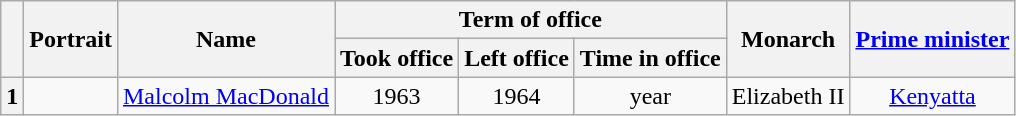<table class="wikitable" style="font-size:100%;text-align:center">
<tr>
<th rowspan="2"></th>
<th rowspan="2">Portrait</th>
<th rowspan="2">Name<br></th>
<th colspan="3">Term of office</th>
<th rowspan="2">Monarch</th>
<th rowspan="2"><a href='#'>Prime minister</a></th>
</tr>
<tr>
<th>Took office</th>
<th>Left office</th>
<th>Time in office</th>
</tr>
<tr>
<th>1</th>
<td></td>
<td><a href='#'>Malcolm MacDonald</a><br></td>
<td> 1963</td>
<td> 1964</td>
<td> year</td>
<td>Elizabeth II</td>
<td><a href='#'>Kenyatta</a></td>
</tr>
</table>
